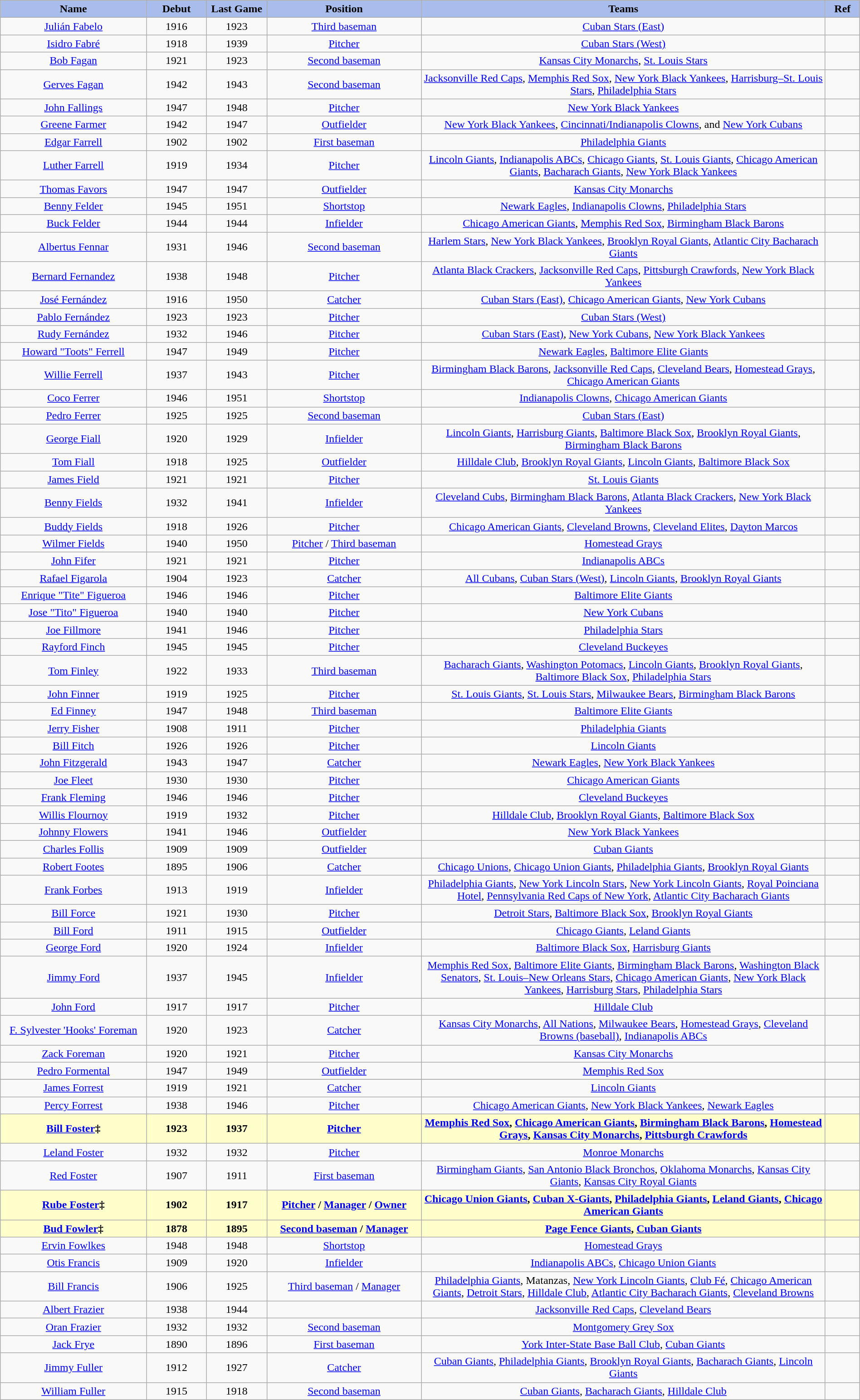<table class="wikitable" style="width: 100%">
<tr>
<th style="background:#a8bdec; width:17%;">Name</th>
<th style="width:7%; background:#a8bdec;">Debut</th>
<th style="width:7%; background:#a8bdec;">Last Game</th>
<th style="width:18%; background:#a8bdec;">Position</th>
<th style="width:47%; background:#a8bdec;">Teams</th>
<th style="width:4%; background:#a8bdec;">Ref</th>
</tr>
<tr align=center>
<td><a href='#'>Julián Fabelo</a></td>
<td>1916</td>
<td>1923</td>
<td><a href='#'>Third baseman</a></td>
<td><a href='#'>Cuban Stars (East)</a></td>
<td></td>
</tr>
<tr align=center>
<td><a href='#'>Isidro Fabré</a></td>
<td>1918</td>
<td>1939</td>
<td><a href='#'>Pitcher</a></td>
<td><a href='#'>Cuban Stars (West)</a></td>
<td></td>
</tr>
<tr align=center>
<td><a href='#'>Bob Fagan</a></td>
<td>1921</td>
<td>1923</td>
<td><a href='#'>Second baseman</a></td>
<td><a href='#'>Kansas City Monarchs</a>, <a href='#'>St. Louis Stars</a></td>
<td></td>
</tr>
<tr align=center>
<td><a href='#'>Gerves Fagan</a></td>
<td>1942</td>
<td>1943</td>
<td><a href='#'>Second baseman</a></td>
<td><a href='#'>Jacksonville Red Caps</a>, <a href='#'>Memphis Red Sox</a>, <a href='#'>New York Black Yankees</a>, <a href='#'>Harrisburg–St. Louis Stars</a>, <a href='#'>Philadelphia Stars</a></td>
<td></td>
</tr>
<tr align=center>
<td><a href='#'>John Fallings</a></td>
<td>1947</td>
<td>1948</td>
<td><a href='#'>Pitcher</a></td>
<td><a href='#'>New York Black Yankees</a></td>
<td></td>
</tr>
<tr align=center>
<td><a href='#'>Greene Farmer</a></td>
<td>1942</td>
<td>1947</td>
<td><a href='#'>Outfielder</a></td>
<td><a href='#'>New York Black Yankees</a>, <a href='#'>Cincinnati/Indianapolis Clowns</a>, and <a href='#'>New York Cubans</a></td>
<td></td>
</tr>
<tr align=center>
<td><a href='#'>Edgar Farrell</a></td>
<td>1902</td>
<td>1902</td>
<td><a href='#'>First baseman</a></td>
<td><a href='#'>Philadelphia Giants</a></td>
<td></td>
</tr>
<tr align=center>
<td><a href='#'>Luther Farrell</a></td>
<td>1919</td>
<td>1934</td>
<td><a href='#'>Pitcher</a></td>
<td><a href='#'>Lincoln Giants</a>, <a href='#'>Indianapolis ABCs</a>, <a href='#'>Chicago Giants</a>, <a href='#'>St. Louis Giants</a>, <a href='#'>Chicago American Giants</a>, <a href='#'>Bacharach Giants</a>, <a href='#'>New York Black Yankees</a></td>
<td></td>
</tr>
<tr align=center>
<td><a href='#'>Thomas Favors</a></td>
<td>1947</td>
<td>1947</td>
<td><a href='#'>Outfielder</a></td>
<td><a href='#'>Kansas City Monarchs</a></td>
<td></td>
</tr>
<tr align=center>
<td><a href='#'>Benny Felder</a></td>
<td>1945</td>
<td>1951</td>
<td><a href='#'>Shortstop</a></td>
<td><a href='#'>Newark Eagles</a>, <a href='#'>Indianapolis Clowns</a>, <a href='#'>Philadelphia Stars</a></td>
<td></td>
</tr>
<tr align=center>
<td><a href='#'>Buck Felder</a></td>
<td>1944</td>
<td>1944</td>
<td><a href='#'>Infielder</a></td>
<td><a href='#'>Chicago American Giants</a>, <a href='#'>Memphis Red Sox</a>, <a href='#'>Birmingham Black Barons</a></td>
<td></td>
</tr>
<tr align=center>
<td><a href='#'>Albertus Fennar</a></td>
<td>1931</td>
<td>1946</td>
<td><a href='#'>Second baseman</a></td>
<td><a href='#'>Harlem Stars</a>, <a href='#'>New York Black Yankees</a>, <a href='#'>Brooklyn Royal Giants</a>, <a href='#'>Atlantic City Bacharach Giants</a></td>
<td></td>
</tr>
<tr align=center>
<td><a href='#'>Bernard Fernandez</a></td>
<td>1938</td>
<td>1948</td>
<td><a href='#'>Pitcher</a></td>
<td><a href='#'>Atlanta Black Crackers</a>, <a href='#'>Jacksonville Red Caps</a>, <a href='#'>Pittsburgh Crawfords</a>, <a href='#'>New York Black Yankees</a></td>
<td></td>
</tr>
<tr align=center>
<td><a href='#'>José Fernández</a></td>
<td>1916</td>
<td>1950</td>
<td><a href='#'>Catcher</a></td>
<td><a href='#'>Cuban Stars (East)</a>, <a href='#'>Chicago American Giants</a>, <a href='#'>New York Cubans</a></td>
<td></td>
</tr>
<tr align=center>
<td><a href='#'>Pablo Fernández</a></td>
<td>1923</td>
<td>1923</td>
<td><a href='#'>Pitcher</a></td>
<td><a href='#'>Cuban Stars (West)</a></td>
<td></td>
</tr>
<tr align=center>
<td><a href='#'>Rudy Fernández</a></td>
<td>1932</td>
<td>1946</td>
<td><a href='#'>Pitcher</a></td>
<td><a href='#'>Cuban Stars (East)</a>, <a href='#'>New York Cubans</a>, <a href='#'>New York Black Yankees</a></td>
<td></td>
</tr>
<tr align=center>
<td><a href='#'>Howard "Toots" Ferrell</a></td>
<td>1947</td>
<td>1949</td>
<td><a href='#'>Pitcher</a></td>
<td><a href='#'>Newark Eagles</a>, <a href='#'>Baltimore Elite Giants</a></td>
<td></td>
</tr>
<tr align=center>
<td><a href='#'>Willie Ferrell</a></td>
<td>1937</td>
<td>1943</td>
<td><a href='#'>Pitcher</a></td>
<td><a href='#'>Birmingham Black Barons</a>, <a href='#'>Jacksonville Red Caps</a>, <a href='#'>Cleveland Bears</a>, <a href='#'>Homestead Grays</a>, <a href='#'>Chicago American Giants</a></td>
<td></td>
</tr>
<tr align=center>
<td><a href='#'>Coco Ferrer</a></td>
<td>1946</td>
<td>1951</td>
<td><a href='#'>Shortstop</a></td>
<td><a href='#'>Indianapolis Clowns</a>, <a href='#'>Chicago American Giants</a></td>
<td></td>
</tr>
<tr align=center>
<td><a href='#'>Pedro Ferrer</a></td>
<td>1925</td>
<td>1925</td>
<td><a href='#'>Second baseman</a></td>
<td><a href='#'>Cuban Stars (East)</a></td>
<td></td>
</tr>
<tr align=center>
<td><a href='#'>George Fiall</a></td>
<td>1920</td>
<td>1929</td>
<td><a href='#'>Infielder</a></td>
<td><a href='#'>Lincoln Giants</a>, <a href='#'>Harrisburg Giants</a>, <a href='#'>Baltimore Black Sox</a>, <a href='#'>Brooklyn Royal Giants</a>, <a href='#'>Birmingham Black Barons</a></td>
<td></td>
</tr>
<tr align=center>
<td><a href='#'>Tom Fiall</a></td>
<td>1918</td>
<td>1925</td>
<td><a href='#'>Outfielder</a></td>
<td><a href='#'>Hilldale Club</a>, <a href='#'>Brooklyn Royal Giants</a>, <a href='#'>Lincoln Giants</a>, <a href='#'>Baltimore Black Sox</a></td>
<td></td>
</tr>
<tr align=center>
<td><a href='#'>James Field</a></td>
<td>1921</td>
<td>1921</td>
<td><a href='#'>Pitcher</a></td>
<td><a href='#'>St. Louis Giants</a></td>
<td></td>
</tr>
<tr align=center>
<td><a href='#'>Benny Fields</a></td>
<td>1932</td>
<td>1941</td>
<td><a href='#'>Infielder</a></td>
<td><a href='#'>Cleveland Cubs</a>, <a href='#'>Birmingham Black Barons</a>, <a href='#'>Atlanta Black Crackers</a>, <a href='#'>New York Black Yankees</a></td>
<td></td>
</tr>
<tr align=center>
<td><a href='#'>Buddy Fields</a></td>
<td>1918</td>
<td>1926</td>
<td><a href='#'>Pitcher</a></td>
<td><a href='#'>Chicago American Giants</a>, <a href='#'>Cleveland Browns</a>, <a href='#'>Cleveland Elites</a>, <a href='#'>Dayton Marcos</a></td>
<td></td>
</tr>
<tr align=center>
<td><a href='#'>Wilmer Fields</a></td>
<td>1940</td>
<td>1950</td>
<td><a href='#'>Pitcher</a> / <a href='#'>Third baseman</a></td>
<td><a href='#'>Homestead Grays</a></td>
<td></td>
</tr>
<tr align=center>
<td><a href='#'>John Fifer</a></td>
<td>1921</td>
<td>1921</td>
<td><a href='#'>Pitcher</a></td>
<td><a href='#'>Indianapolis ABCs</a></td>
<td></td>
</tr>
<tr align=center>
<td><a href='#'>Rafael Figarola</a></td>
<td>1904</td>
<td>1923</td>
<td><a href='#'>Catcher</a></td>
<td><a href='#'>All Cubans</a>, <a href='#'>Cuban Stars (West)</a>, <a href='#'>Lincoln Giants</a>, <a href='#'>Brooklyn Royal Giants</a></td>
<td></td>
</tr>
<tr align=center>
<td><a href='#'>Enrique "Tite" Figueroa</a></td>
<td>1946</td>
<td>1946</td>
<td><a href='#'>Pitcher</a></td>
<td><a href='#'>Baltimore Elite Giants</a></td>
<td></td>
</tr>
<tr align=center>
<td><a href='#'>Jose "Tito" Figueroa</a></td>
<td>1940</td>
<td>1940</td>
<td><a href='#'>Pitcher</a></td>
<td><a href='#'>New York Cubans</a></td>
<td></td>
</tr>
<tr align=center>
<td><a href='#'>Joe Fillmore</a></td>
<td>1941</td>
<td>1946</td>
<td><a href='#'>Pitcher</a></td>
<td><a href='#'>Philadelphia Stars</a></td>
<td></td>
</tr>
<tr align=center>
<td><a href='#'>Rayford Finch</a></td>
<td>1945</td>
<td>1945</td>
<td><a href='#'>Pitcher</a></td>
<td><a href='#'>Cleveland Buckeyes</a></td>
<td></td>
</tr>
<tr align=center>
<td><a href='#'>Tom Finley</a></td>
<td>1922</td>
<td>1933</td>
<td><a href='#'>Third baseman</a></td>
<td><a href='#'>Bacharach Giants</a>, <a href='#'>Washington Potomacs</a>, <a href='#'>Lincoln Giants</a>, <a href='#'>Brooklyn Royal Giants</a>, <a href='#'>Baltimore Black Sox</a>, <a href='#'>Philadelphia Stars</a></td>
<td></td>
</tr>
<tr align=center>
<td><a href='#'>John Finner</a></td>
<td>1919</td>
<td>1925</td>
<td><a href='#'>Pitcher</a></td>
<td><a href='#'>St. Louis Giants</a>, <a href='#'>St. Louis Stars</a>, <a href='#'>Milwaukee Bears</a>, <a href='#'>Birmingham Black Barons</a></td>
<td></td>
</tr>
<tr align=center>
<td><a href='#'>Ed Finney</a></td>
<td>1947</td>
<td>1948</td>
<td><a href='#'>Third baseman</a></td>
<td><a href='#'>Baltimore Elite Giants</a></td>
<td></td>
</tr>
<tr align=center>
<td><a href='#'>Jerry Fisher</a></td>
<td>1908</td>
<td>1911</td>
<td><a href='#'>Pitcher</a></td>
<td><a href='#'>Philadelphia Giants</a></td>
<td></td>
</tr>
<tr align=center>
<td><a href='#'>Bill Fitch</a></td>
<td>1926</td>
<td>1926</td>
<td><a href='#'>Pitcher</a></td>
<td><a href='#'>Lincoln Giants</a></td>
<td></td>
</tr>
<tr align=center>
<td><a href='#'>John Fitzgerald</a></td>
<td>1943</td>
<td>1947</td>
<td><a href='#'>Catcher</a></td>
<td><a href='#'>Newark Eagles</a>, <a href='#'>New York Black Yankees</a></td>
<td></td>
</tr>
<tr align=center>
<td><a href='#'>Joe Fleet</a></td>
<td>1930</td>
<td>1930</td>
<td><a href='#'>Pitcher</a></td>
<td><a href='#'>Chicago American Giants</a></td>
<td></td>
</tr>
<tr align=center>
<td><a href='#'>Frank Fleming</a></td>
<td>1946</td>
<td>1946</td>
<td><a href='#'>Pitcher</a></td>
<td><a href='#'>Cleveland Buckeyes</a></td>
<td></td>
</tr>
<tr align=center>
<td><a href='#'>Willis Flournoy</a></td>
<td>1919</td>
<td>1932</td>
<td><a href='#'>Pitcher</a></td>
<td><a href='#'>Hilldale Club</a>, <a href='#'>Brooklyn Royal Giants</a>, <a href='#'>Baltimore Black Sox</a></td>
<td></td>
</tr>
<tr align=center>
<td><a href='#'>Johnny Flowers</a></td>
<td>1941</td>
<td>1946</td>
<td><a href='#'>Outfielder</a></td>
<td><a href='#'>New York Black Yankees</a></td>
<td></td>
</tr>
<tr align=center>
<td><a href='#'>Charles Follis</a></td>
<td>1909</td>
<td>1909</td>
<td><a href='#'>Outfielder</a></td>
<td><a href='#'>Cuban Giants</a></td>
<td></td>
</tr>
<tr align=center>
<td><a href='#'>Robert Footes</a></td>
<td>1895</td>
<td>1906</td>
<td><a href='#'>Catcher</a></td>
<td><a href='#'>Chicago Unions</a>, <a href='#'>Chicago Union Giants</a>, <a href='#'>Philadelphia Giants</a>, <a href='#'>Brooklyn Royal Giants</a></td>
<td></td>
</tr>
<tr align=center>
<td><a href='#'>Frank Forbes</a></td>
<td>1913</td>
<td>1919</td>
<td><a href='#'>Infielder</a></td>
<td><a href='#'>Philadelphia Giants</a>, <a href='#'>New York Lincoln Stars</a>, <a href='#'>New York Lincoln Giants</a>, <a href='#'>Royal Poinciana Hotel</a>, <a href='#'>Pennsylvania Red Caps of New York</a>, <a href='#'>Atlantic City Bacharach Giants</a></td>
<td></td>
</tr>
<tr align=center>
<td><a href='#'>Bill Force</a></td>
<td>1921</td>
<td>1930</td>
<td><a href='#'>Pitcher</a></td>
<td><a href='#'>Detroit Stars</a>, <a href='#'>Baltimore Black Sox</a>, <a href='#'>Brooklyn Royal Giants</a></td>
<td></td>
</tr>
<tr align=center>
<td><a href='#'>Bill Ford</a></td>
<td>1911</td>
<td>1915</td>
<td><a href='#'>Outfielder</a></td>
<td><a href='#'>Chicago Giants</a>, <a href='#'>Leland Giants</a></td>
<td></td>
</tr>
<tr align=center>
<td><a href='#'>George Ford</a></td>
<td>1920</td>
<td>1924</td>
<td><a href='#'>Infielder</a></td>
<td><a href='#'>Baltimore Black Sox</a>, <a href='#'>Harrisburg Giants</a></td>
<td></td>
</tr>
<tr align=center>
<td><a href='#'>Jimmy Ford</a></td>
<td>1937</td>
<td>1945</td>
<td><a href='#'>Infielder</a></td>
<td><a href='#'>Memphis Red Sox</a>, <a href='#'>Baltimore Elite Giants</a>, <a href='#'>Birmingham Black Barons</a>, <a href='#'>Washington Black Senators</a>, <a href='#'>St. Louis–New Orleans Stars</a>, <a href='#'>Chicago American Giants</a>, <a href='#'>New York Black Yankees</a>, <a href='#'>Harrisburg Stars</a>, <a href='#'>Philadelphia Stars</a></td>
<td></td>
</tr>
<tr align=center>
<td><a href='#'>John Ford</a></td>
<td>1917</td>
<td>1917</td>
<td><a href='#'>Pitcher</a></td>
<td><a href='#'>Hilldale Club</a></td>
<td></td>
</tr>
<tr align=center>
<td><a href='#'>F. Sylvester 'Hooks' Foreman</a></td>
<td>1920</td>
<td>1923</td>
<td><a href='#'>Catcher</a></td>
<td><a href='#'>Kansas City Monarchs</a>, <a href='#'>All Nations</a>, <a href='#'>Milwaukee Bears</a>, <a href='#'>Homestead Grays</a>, <a href='#'>Cleveland Browns (baseball)</a>, <a href='#'>Indianapolis ABCs</a></td>
<td></td>
</tr>
<tr align=center>
<td><a href='#'>Zack Foreman</a></td>
<td>1920</td>
<td>1921</td>
<td><a href='#'>Pitcher</a></td>
<td><a href='#'>Kansas City Monarchs</a></td>
<td></td>
</tr>
<tr align=center>
<td><a href='#'>Pedro Formental</a></td>
<td>1947</td>
<td>1949</td>
<td><a href='#'>Outfielder</a></td>
<td><a href='#'>Memphis Red Sox</a></td>
<td></td>
</tr>
<tr style="background:#ffc; text-align:center;">
</tr>
<tr align=center>
<td><a href='#'>James Forrest</a></td>
<td>1919</td>
<td>1921</td>
<td><a href='#'>Catcher</a></td>
<td><a href='#'>Lincoln Giants</a></td>
<td></td>
</tr>
<tr align=center>
<td><a href='#'>Percy Forrest</a></td>
<td>1938</td>
<td>1946</td>
<td><a href='#'>Pitcher</a></td>
<td><a href='#'>Chicago American Giants</a>, <a href='#'>New York Black Yankees</a>, <a href='#'>Newark Eagles</a></td>
<td></td>
</tr>
<tr style="background:#ffc; text-align:center;">
<td><strong><a href='#'>Bill Foster</a>‡</strong></td>
<td><strong>1923</strong></td>
<td><strong>1937</strong></td>
<td><strong><a href='#'>Pitcher</a></strong></td>
<td><strong><a href='#'>Memphis Red Sox</a>, <a href='#'>Chicago American Giants</a>, <a href='#'>Birmingham Black Barons</a>, <a href='#'>Homestead Grays</a>, <a href='#'>Kansas City Monarchs</a>, <a href='#'>Pittsburgh Crawfords</a></strong></td>
<td><strong></strong></td>
</tr>
<tr align=center>
<td><a href='#'>Leland Foster</a></td>
<td>1932</td>
<td>1932</td>
<td><a href='#'>Pitcher</a></td>
<td><a href='#'>Monroe Monarchs</a></td>
<td></td>
</tr>
<tr align=center>
<td><a href='#'>Red Foster</a></td>
<td>1907</td>
<td>1911</td>
<td><a href='#'>First baseman</a></td>
<td><a href='#'>Birmingham Giants</a>, <a href='#'>San Antonio Black Bronchos</a>, <a href='#'>Oklahoma Monarchs</a>, <a href='#'>Kansas City Giants</a>, <a href='#'>Kansas City Royal Giants</a></td>
<td></td>
</tr>
<tr style="background:#ffc; text-align:center;">
<td><strong><a href='#'>Rube Foster</a>‡</strong></td>
<td><strong>1902</strong></td>
<td><strong>1917</strong></td>
<td><strong><a href='#'>Pitcher</a> / <a href='#'>Manager</a> / <a href='#'>Owner</a></strong></td>
<td><strong><a href='#'>Chicago Union Giants</a>, <a href='#'>Cuban X-Giants</a>, <a href='#'>Philadelphia Giants</a>, <a href='#'>Leland Giants</a>, <a href='#'>Chicago American Giants</a></strong></td>
<td><strong></strong></td>
</tr>
<tr style="background:#ffc; text-align:center;">
<td><strong><a href='#'>Bud Fowler</a>‡</strong></td>
<td><strong>1878</strong></td>
<td><strong>1895</strong></td>
<td><strong><a href='#'>Second baseman</a> / <a href='#'>Manager</a></strong></td>
<td><strong><a href='#'>Page Fence Giants</a>, <a href='#'>Cuban Giants</a></strong></td>
<td><strong></strong></td>
</tr>
<tr align=center>
<td><a href='#'>Ervin Fowlkes</a></td>
<td>1948</td>
<td>1948</td>
<td><a href='#'>Shortstop</a></td>
<td><a href='#'>Homestead Grays</a></td>
<td></td>
</tr>
<tr align=center>
<td><a href='#'>Otis Francis</a></td>
<td>1909</td>
<td>1920</td>
<td><a href='#'>Infielder</a></td>
<td><a href='#'>Indianapolis ABCs</a>, <a href='#'>Chicago Union Giants</a></td>
<td></td>
</tr>
<tr align=center>
<td><a href='#'>Bill Francis</a></td>
<td>1906</td>
<td>1925</td>
<td><a href='#'>Third baseman</a> / <a href='#'>Manager</a></td>
<td><a href='#'>Philadelphia Giants</a>, Matanzas, <a href='#'>New York Lincoln Giants</a>, <a href='#'>Club Fé</a>, <a href='#'>Chicago American Giants</a>, <a href='#'>Detroit Stars</a>, <a href='#'>Hilldale Club</a>, <a href='#'>Atlantic City Bacharach Giants</a>, <a href='#'>Cleveland Browns</a></td>
<td></td>
</tr>
<tr align=center>
<td><a href='#'>Albert Frazier</a></td>
<td>1938</td>
<td>1944</td>
<td></td>
<td><a href='#'>Jacksonville Red Caps</a>, <a href='#'>Cleveland Bears</a></td>
<td></td>
</tr>
<tr align=center>
<td><a href='#'>Oran Frazier</a></td>
<td>1932</td>
<td>1932</td>
<td><a href='#'>Second baseman</a></td>
<td><a href='#'>Montgomery Grey Sox</a></td>
<td></td>
</tr>
<tr align=center>
<td><a href='#'>Jack Frye</a></td>
<td>1890</td>
<td>1896</td>
<td><a href='#'>First baseman</a></td>
<td><a href='#'>York Inter-State Base Ball Club</a>, <a href='#'>Cuban Giants</a></td>
<td></td>
</tr>
<tr align=center>
<td><a href='#'>Jimmy Fuller</a></td>
<td>1912</td>
<td>1927</td>
<td><a href='#'>Catcher</a></td>
<td><a href='#'>Cuban Giants</a>, <a href='#'>Philadelphia Giants</a>, <a href='#'>Brooklyn Royal Giants</a>, <a href='#'>Bacharach Giants</a>, <a href='#'>Lincoln Giants</a></td>
<td></td>
</tr>
<tr align=center>
<td><a href='#'>William Fuller</a></td>
<td>1915</td>
<td>1918</td>
<td><a href='#'>Second baseman</a></td>
<td><a href='#'>Cuban Giants</a>, <a href='#'>Bacharach Giants</a>, <a href='#'>Hilldale Club</a></td>
<td></td>
</tr>
</table>
